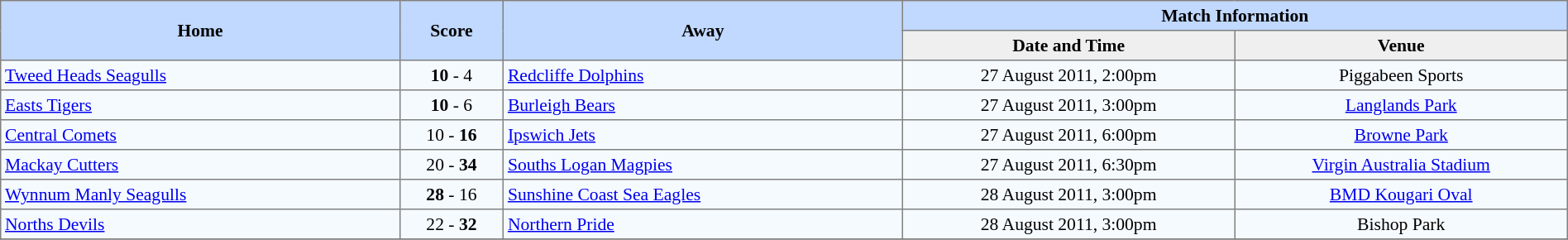<table border=1 style="border-collapse:collapse; font-size:90%; text-align:center;" cellpadding=3 cellspacing=0>
<tr bgcolor=#C1D8FF>
<th rowspan=2 width=12%>Home</th>
<th rowspan=2 width=3%>Score</th>
<th rowspan=2 width=12%>Away</th>
<th colspan=5>Match Information</th>
</tr>
<tr bgcolor=#EFEFEF>
<th width=10%>Date and Time</th>
<th width=10%>Venue</th>
</tr>
<tr bgcolor=#F5FAFF>
<td align=left> <a href='#'>Tweed Heads Seagulls</a></td>
<td><strong>10</strong> - 4</td>
<td align=left> <a href='#'>Redcliffe Dolphins</a></td>
<td>27 August 2011, 2:00pm</td>
<td>Piggabeen Sports</td>
</tr>
<tr bgcolor=#F5FAFF>
<td align=left> <a href='#'>Easts Tigers</a></td>
<td><strong>10</strong> - 6</td>
<td align=left> <a href='#'>Burleigh Bears</a></td>
<td>27 August 2011, 3:00pm</td>
<td><a href='#'>Langlands Park</a></td>
</tr>
<tr bgcolor=#F5FAFF>
<td align=left> <a href='#'>Central Comets</a></td>
<td>10 - <strong>16</strong></td>
<td align=left> <a href='#'>Ipswich Jets</a></td>
<td>27 August 2011, 6:00pm</td>
<td><a href='#'>Browne Park</a></td>
</tr>
<tr bgcolor=#F5FAFF>
<td align=left> <a href='#'>Mackay Cutters</a></td>
<td>20 - <strong>34</strong></td>
<td align=left> <a href='#'>Souths Logan Magpies</a></td>
<td>27 August 2011, 6:30pm</td>
<td><a href='#'>Virgin Australia Stadium</a></td>
</tr>
<tr bgcolor=#F5FAFF>
<td align=left> <a href='#'>Wynnum Manly Seagulls</a></td>
<td><strong>28</strong> - 16</td>
<td align=left> <a href='#'>Sunshine Coast Sea Eagles</a></td>
<td>28 August 2011, 3:00pm</td>
<td><a href='#'>BMD Kougari Oval</a></td>
</tr>
<tr bgcolor=#F5FAFF>
<td align=left> <a href='#'>Norths Devils</a></td>
<td>22 - <strong>32</strong></td>
<td align=left> <a href='#'>Northern Pride</a></td>
<td>28 August 2011, 3:00pm</td>
<td>Bishop Park</td>
</tr>
<tr>
</tr>
</table>
